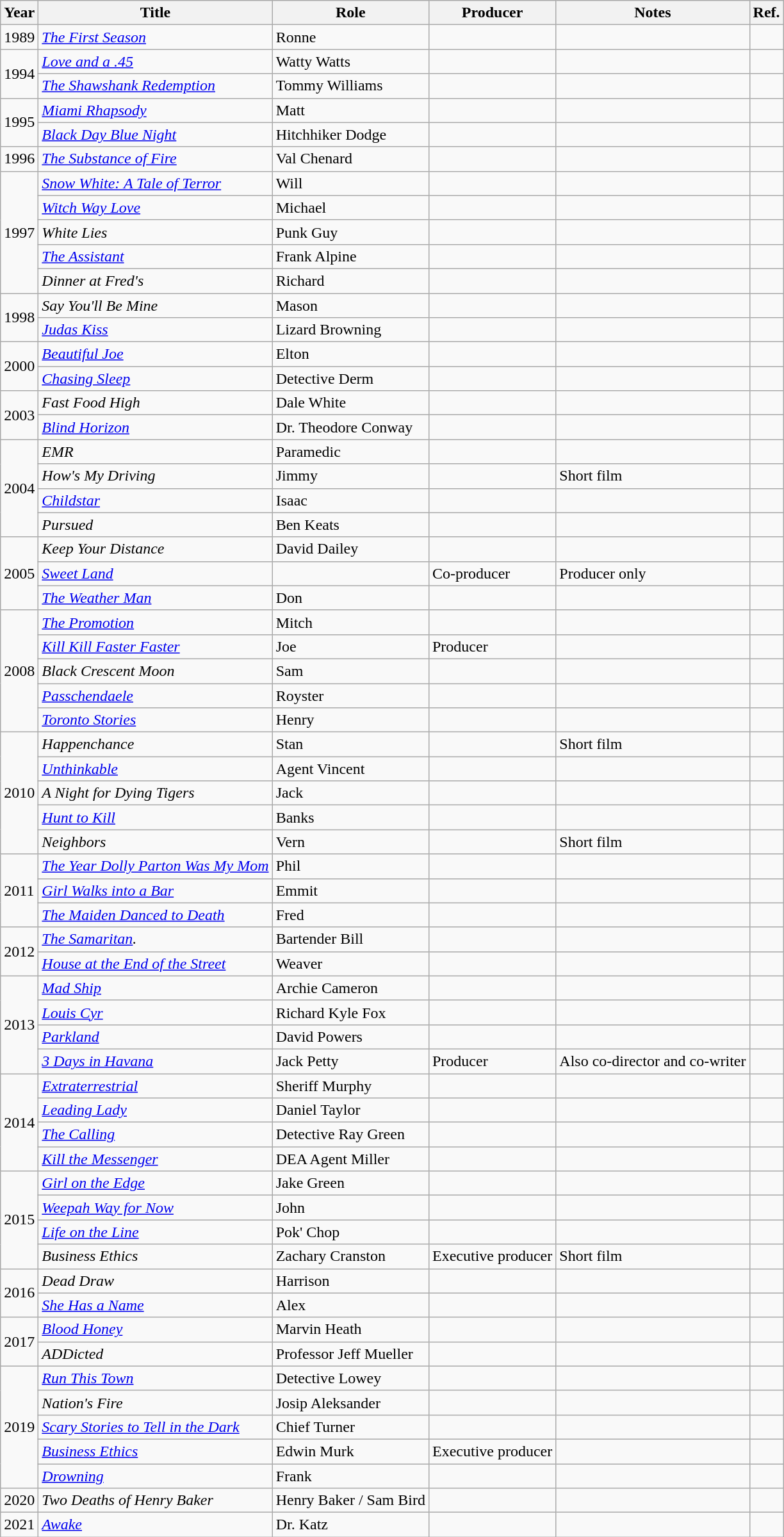<table class="wikitable sortable">
<tr>
<th>Year</th>
<th>Title</th>
<th>Role</th>
<th>Producer</th>
<th class="unsortable">Notes</th>
<th>Ref.</th>
</tr>
<tr>
<td>1989</td>
<td data-sort-value="First Season, The"><em><a href='#'>The First Season</a></em></td>
<td>Ronne</td>
<td></td>
<td></td>
<td></td>
</tr>
<tr>
<td rowspan="2">1994</td>
<td><em><a href='#'>Love and a .45</a></em></td>
<td>Watty Watts</td>
<td></td>
<td></td>
<td></td>
</tr>
<tr>
<td data-sort-value="Shawshank Redemption, The"><em><a href='#'>The Shawshank Redemption</a></em></td>
<td>Tommy Williams</td>
<td></td>
<td></td>
<td></td>
</tr>
<tr>
<td rowspan="2">1995</td>
<td><em><a href='#'>Miami Rhapsody</a></em></td>
<td>Matt</td>
<td></td>
<td></td>
<td></td>
</tr>
<tr>
<td><em><a href='#'>Black Day Blue Night</a></em></td>
<td>Hitchhiker Dodge</td>
<td></td>
<td></td>
<td></td>
</tr>
<tr>
<td>1996</td>
<td data-sort-value="Substance of Fire, The"><em><a href='#'>The Substance of Fire</a></em></td>
<td>Val Chenard</td>
<td></td>
<td></td>
<td></td>
</tr>
<tr>
<td rowspan="5">1997</td>
<td><em><a href='#'>Snow White: A Tale of Terror</a></em></td>
<td>Will</td>
<td></td>
<td></td>
<td></td>
</tr>
<tr>
<td><em><a href='#'>Witch Way Love</a></em></td>
<td>Michael</td>
<td></td>
<td></td>
<td></td>
</tr>
<tr>
<td><em>White Lies</em></td>
<td>Punk Guy</td>
<td></td>
<td></td>
<td></td>
</tr>
<tr>
<td data-sort-value="Assistant, The"><em><a href='#'>The Assistant</a></em></td>
<td>Frank Alpine</td>
<td></td>
<td></td>
<td></td>
</tr>
<tr>
<td><em>Dinner at Fred's</em></td>
<td>Richard</td>
<td></td>
<td></td>
<td></td>
</tr>
<tr>
<td rowspan="2">1998</td>
<td><em>Say You'll Be Mine</em></td>
<td>Mason</td>
<td></td>
<td></td>
<td></td>
</tr>
<tr>
<td><em><a href='#'>Judas Kiss</a></em></td>
<td>Lizard Browning</td>
<td></td>
<td></td>
<td></td>
</tr>
<tr>
<td rowspan="2">2000</td>
<td><em><a href='#'>Beautiful Joe</a></em></td>
<td>Elton</td>
<td></td>
<td></td>
<td></td>
</tr>
<tr>
<td><em><a href='#'>Chasing Sleep</a></em></td>
<td>Detective Derm</td>
<td></td>
<td></td>
<td></td>
</tr>
<tr>
<td rowspan="2">2003</td>
<td><em>Fast Food High</em></td>
<td>Dale White</td>
<td></td>
<td></td>
<td></td>
</tr>
<tr>
<td><em><a href='#'>Blind Horizon</a></em></td>
<td>Dr. Theodore Conway</td>
<td></td>
<td></td>
<td></td>
</tr>
<tr>
<td rowspan="4">2004</td>
<td><em>EMR</em></td>
<td>Paramedic</td>
<td></td>
<td></td>
<td></td>
</tr>
<tr>
<td><em>How's My Driving</em></td>
<td>Jimmy</td>
<td></td>
<td>Short film</td>
<td></td>
</tr>
<tr>
<td><em><a href='#'>Childstar</a></em></td>
<td>Isaac</td>
<td></td>
<td></td>
<td></td>
</tr>
<tr>
<td><em>Pursued</em></td>
<td>Ben Keats</td>
<td></td>
<td></td>
<td></td>
</tr>
<tr>
<td rowspan="3">2005</td>
<td><em>Keep Your Distance</em></td>
<td>David Dailey</td>
<td></td>
<td></td>
<td></td>
</tr>
<tr>
<td><em><a href='#'>Sweet Land</a></em></td>
<td></td>
<td>Co-producer</td>
<td>Producer only</td>
<td></td>
</tr>
<tr>
<td data-sort-value="Weather Man, The"><em><a href='#'>The Weather Man</a></em></td>
<td>Don</td>
<td></td>
<td></td>
<td></td>
</tr>
<tr>
<td rowspan="5">2008</td>
<td data-sort-value="Promotion, The"><em><a href='#'>The Promotion</a></em></td>
<td>Mitch</td>
<td></td>
<td></td>
<td><em></em></td>
</tr>
<tr>
<td><em><a href='#'>Kill Kill Faster Faster</a></em></td>
<td>Joe</td>
<td>Producer</td>
<td></td>
<td></td>
</tr>
<tr>
<td><em>Black Crescent Moon</em></td>
<td>Sam</td>
<td></td>
<td></td>
<td></td>
</tr>
<tr>
<td><em><a href='#'>Passchendaele</a></em></td>
<td>Royster</td>
<td></td>
<td></td>
<td></td>
</tr>
<tr>
<td><em><a href='#'>Toronto Stories</a></em></td>
<td>Henry</td>
<td></td>
<td></td>
<td></td>
</tr>
<tr>
<td rowspan="5">2010</td>
<td><em>Happenchance</em></td>
<td>Stan</td>
<td></td>
<td>Short film</td>
<td></td>
</tr>
<tr>
<td><em><a href='#'>Unthinkable</a></em></td>
<td>Agent Vincent</td>
<td></td>
<td></td>
<td></td>
</tr>
<tr>
<td data-sort-value="Night for Dying Tigers, A"><em>A Night for Dying Tigers</em></td>
<td>Jack</td>
<td></td>
<td></td>
<td></td>
</tr>
<tr>
<td><em><a href='#'>Hunt to Kill</a></em></td>
<td>Banks</td>
<td></td>
<td></td>
<td></td>
</tr>
<tr>
<td><em>Neighbors</em></td>
<td>Vern</td>
<td></td>
<td>Short film</td>
<td></td>
</tr>
<tr>
<td rowspan="3">2011</td>
<td data-sort-value="Year Dolly Parton Was My Mom, The"><em><a href='#'>The Year Dolly Parton Was My Mom</a></em></td>
<td>Phil</td>
<td></td>
<td></td>
<td></td>
</tr>
<tr>
<td><em><a href='#'>Girl Walks into a Bar</a></em></td>
<td>Emmit</td>
<td></td>
<td></td>
<td></td>
</tr>
<tr>
<td data-sort-value="Maiden Danced to Death, The"><em><a href='#'>The Maiden Danced to Death</a></em></td>
<td>Fred</td>
<td></td>
<td></td>
<td></td>
</tr>
<tr>
<td rowspan="2">2012</td>
<td><em><a href='#'>The Samaritan</a>.</em></td>
<td>Bartender Bill</td>
<td></td>
<td></td>
<td><em></em></td>
</tr>
<tr>
<td><em><a href='#'>House at the End of the Street</a></em></td>
<td>Weaver</td>
<td></td>
<td></td>
<td></td>
</tr>
<tr>
<td rowspan="4">2013</td>
<td><em><a href='#'>Mad Ship</a></em></td>
<td>Archie Cameron</td>
<td></td>
<td></td>
<td></td>
</tr>
<tr>
<td><em><a href='#'>Louis Cyr</a></em></td>
<td>Richard Kyle Fox</td>
<td></td>
<td></td>
<td></td>
</tr>
<tr>
<td><em><a href='#'>Parkland</a></em></td>
<td>David Powers</td>
<td></td>
<td></td>
<td></td>
</tr>
<tr>
<td><em><a href='#'>3 Days in Havana</a></em></td>
<td>Jack Petty</td>
<td>Producer</td>
<td>Also co-director and co-writer</td>
<td></td>
</tr>
<tr>
<td rowspan="4">2014</td>
<td><em><a href='#'>Extraterrestrial</a></em></td>
<td>Sheriff Murphy</td>
<td></td>
<td></td>
<td></td>
</tr>
<tr>
<td><em><a href='#'>Leading Lady</a></em></td>
<td>Daniel Taylor</td>
<td></td>
<td></td>
<td></td>
</tr>
<tr>
<td data-sort-value="Calling, The"><em><a href='#'>The Calling</a></em></td>
<td>Detective Ray Green</td>
<td></td>
<td></td>
<td></td>
</tr>
<tr>
<td><em><a href='#'>Kill the Messenger</a></em></td>
<td>DEA Agent Miller</td>
<td></td>
<td></td>
<td></td>
</tr>
<tr>
<td rowspan="4">2015</td>
<td><em><a href='#'>Girl on the Edge</a></em></td>
<td>Jake Green</td>
<td></td>
<td></td>
<td></td>
</tr>
<tr>
<td><em><a href='#'>Weepah Way for Now</a></em></td>
<td>John</td>
<td></td>
<td></td>
<td></td>
</tr>
<tr>
<td><em><a href='#'>Life on the Line</a></em></td>
<td>Pok' Chop</td>
<td></td>
<td></td>
<td></td>
</tr>
<tr>
<td><em>Business Ethics</em></td>
<td>Zachary Cranston</td>
<td>Executive producer</td>
<td>Short film</td>
<td></td>
</tr>
<tr>
<td rowspan="2">2016</td>
<td><em>Dead Draw</em></td>
<td>Harrison</td>
<td></td>
<td></td>
<td></td>
</tr>
<tr>
<td><em><a href='#'>She Has a Name</a></em></td>
<td>Alex</td>
<td></td>
<td></td>
<td></td>
</tr>
<tr>
<td rowspan="2">2017</td>
<td><em><a href='#'>Blood Honey</a></em></td>
<td>Marvin Heath</td>
<td></td>
<td></td>
<td></td>
</tr>
<tr>
<td><em>ADDicted</em></td>
<td>Professor Jeff Mueller</td>
<td></td>
<td></td>
<td></td>
</tr>
<tr>
<td rowspan="5">2019</td>
<td><em><a href='#'>Run This Town</a></em></td>
<td>Detective Lowey</td>
<td></td>
<td></td>
<td></td>
</tr>
<tr>
<td><em>Nation's Fire</em></td>
<td>Josip Aleksander</td>
<td></td>
<td></td>
<td></td>
</tr>
<tr>
<td><em><a href='#'>Scary Stories to Tell in the Dark</a></em></td>
<td>Chief Turner</td>
<td></td>
<td></td>
<td></td>
</tr>
<tr>
<td><em><a href='#'>Business Ethics</a></em></td>
<td>Edwin Murk</td>
<td>Executive producer</td>
<td></td>
<td></td>
</tr>
<tr>
<td><em><a href='#'>Drowning</a></em></td>
<td>Frank</td>
<td></td>
<td></td>
<td></td>
</tr>
<tr>
<td>2020</td>
<td><em>Two Deaths of Henry Baker</em></td>
<td>Henry Baker / Sam Bird</td>
<td></td>
<td></td>
<td></td>
</tr>
<tr>
<td>2021</td>
<td><em><a href='#'>Awake</a></em></td>
<td>Dr. Katz</td>
<td></td>
<td></td>
<td></td>
</tr>
</table>
